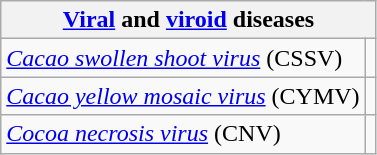<table class="wikitable collapsible sortable">
<tr>
<th colspan=3><a href='#'>Viral</a> and <a href='#'>viroid</a> diseases</th>
</tr>
<tr>
<td><em><a href='#'>Cacao swollen shoot virus</a></em> (CSSV)</td>
<td></td>
</tr>
<tr>
<td><em><a href='#'>Cacao yellow mosaic virus</a></em> (CYMV)</td>
<td></td>
</tr>
<tr>
<td><em><a href='#'>Cocoa necrosis virus</a></em> (CNV)</td>
<td></td>
</tr>
</table>
